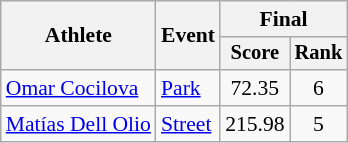<table class="wikitable" style="font-size:90%">
<tr>
<th rowspan="2">Athlete</th>
<th rowspan="2">Event</th>
<th colspan="2">Final</th>
</tr>
<tr style="font-size: 95%">
<th>Score</th>
<th>Rank</th>
</tr>
<tr align=center>
<td align=left><a href='#'>Omar Cocilova</a></td>
<td align=left><a href='#'>Park</a></td>
<td align=center>72.35</td>
<td align=center>6</td>
</tr>
<tr>
<td align=left><a href='#'>Matías Dell Olio</a></td>
<td align=left><a href='#'>Street</a></td>
<td align=center>215.98</td>
<td align=center>5</td>
</tr>
</table>
